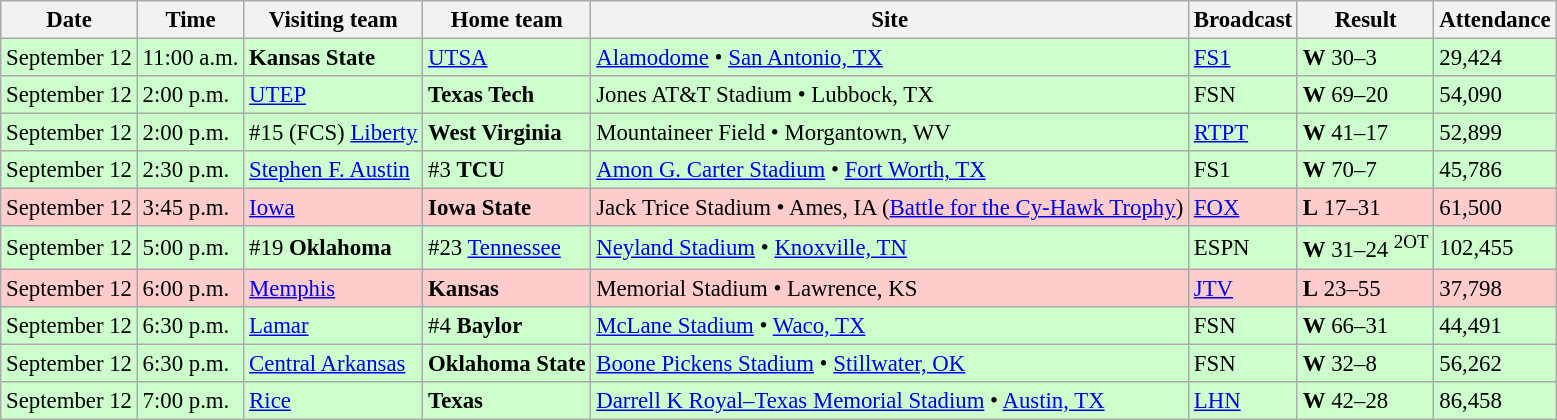<table class="wikitable" style="font-size:95%;">
<tr>
<th>Date</th>
<th>Time</th>
<th>Visiting team</th>
<th>Home team</th>
<th>Site</th>
<th>Broadcast</th>
<th>Result</th>
<th>Attendance</th>
</tr>
<tr bgcolor=ccffcc>
<td>September 12</td>
<td>11:00 a.m.</td>
<td><strong>Kansas State</strong></td>
<td><a href='#'>UTSA</a></td>
<td><a href='#'>Alamodome</a> • <a href='#'>San Antonio, TX</a></td>
<td><a href='#'>FS1</a></td>
<td><strong>W</strong> 30–3</td>
<td>29,424</td>
</tr>
<tr bgcolor=ccffcc>
<td>September 12</td>
<td>2:00 p.m.</td>
<td><a href='#'>UTEP</a></td>
<td><strong>Texas Tech</strong></td>
<td>Jones AT&T Stadium • Lubbock, TX</td>
<td>FSN</td>
<td><strong>W</strong> 69–20</td>
<td>54,090</td>
</tr>
<tr bgcolor=ccffcc>
<td>September 12</td>
<td>2:00 p.m.</td>
<td>#15 (FCS) <a href='#'>Liberty</a></td>
<td><strong>West Virginia</strong></td>
<td>Mountaineer Field • Morgantown, WV</td>
<td><a href='#'>RTPT</a></td>
<td><strong>W</strong> 41–17</td>
<td>52,899</td>
</tr>
<tr bgcolor=ccffcc>
<td>September 12</td>
<td>2:30 p.m.</td>
<td><a href='#'>Stephen F. Austin</a></td>
<td>#3 <strong>TCU</strong></td>
<td><a href='#'>Amon G. Carter Stadium</a> • <a href='#'>Fort Worth, TX</a></td>
<td>FS1</td>
<td><strong>W</strong> 70–7</td>
<td>45,786</td>
</tr>
<tr bgcolor=ffcccc>
<td>September 12</td>
<td>3:45 p.m.</td>
<td><a href='#'>Iowa</a></td>
<td><strong>Iowa State</strong></td>
<td>Jack Trice Stadium • Ames, IA (<a href='#'>Battle for the Cy-Hawk Trophy</a>)</td>
<td><a href='#'>FOX</a></td>
<td><strong>L</strong> 17–31</td>
<td>61,500</td>
</tr>
<tr bgcolor=ccffcc>
<td>September 12</td>
<td>5:00 p.m.</td>
<td>#19 <strong>Oklahoma</strong></td>
<td>#23 <a href='#'>Tennessee</a></td>
<td><a href='#'>Neyland Stadium</a> • <a href='#'>Knoxville, TN</a></td>
<td>ESPN</td>
<td><strong>W</strong> 31–24 <sup>2OT</sup></td>
<td>102,455</td>
</tr>
<tr bgcolor=ffcccc>
<td>September 12</td>
<td>6:00 p.m.</td>
<td><a href='#'>Memphis</a></td>
<td><strong>Kansas</strong></td>
<td>Memorial Stadium • Lawrence, KS</td>
<td><a href='#'>JTV</a></td>
<td><strong>L</strong> 23–55</td>
<td>37,798</td>
</tr>
<tr bgcolor=ccffcc>
<td>September 12</td>
<td>6:30 p.m.</td>
<td><a href='#'>Lamar</a></td>
<td>#4 <strong>Baylor</strong></td>
<td><a href='#'>McLane Stadium</a> • <a href='#'>Waco, TX</a></td>
<td>FSN</td>
<td><strong>W</strong> 66–31</td>
<td>44,491</td>
</tr>
<tr bgcolor=ccffcc>
<td>September 12</td>
<td>6:30 p.m.</td>
<td><a href='#'>Central Arkansas</a></td>
<td><strong>Oklahoma State</strong></td>
<td><a href='#'>Boone Pickens Stadium</a> • <a href='#'>Stillwater, OK</a></td>
<td>FSN</td>
<td><strong>W</strong> 32–8</td>
<td>56,262</td>
</tr>
<tr bgcolor=ccffcc>
<td>September 12</td>
<td>7:00 p.m.</td>
<td><a href='#'>Rice</a></td>
<td><strong>Texas</strong></td>
<td><a href='#'>Darrell K Royal–Texas Memorial Stadium</a> • <a href='#'>Austin, TX</a></td>
<td><a href='#'>LHN</a></td>
<td><strong>W</strong> 42–28</td>
<td>86,458</td>
</tr>
</table>
